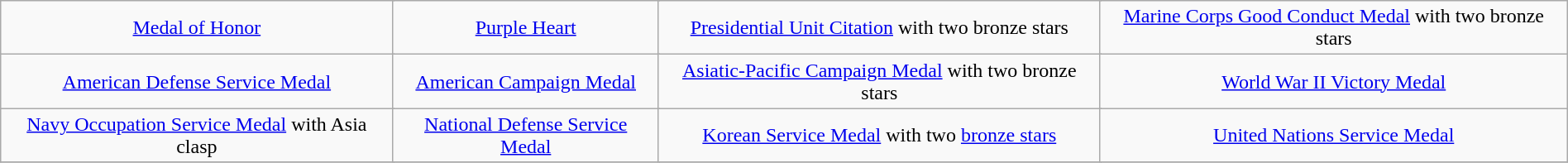<table class="wikitable" style="margin:1em auto; text-align:center;">
<tr>
<td colspan="3"><a href='#'>Medal of Honor</a></td>
<td colspan="3"><a href='#'>Purple Heart</a></td>
<td colspan="3"><a href='#'>Presidential Unit Citation</a> with two bronze stars</td>
<td colspan="3"><a href='#'>Marine Corps Good Conduct Medal</a> with two bronze stars</td>
</tr>
<tr>
<td colspan="3"><a href='#'>American Defense Service Medal</a></td>
<td colspan="3"><a href='#'>American Campaign Medal</a></td>
<td colspan="3"><a href='#'>Asiatic-Pacific Campaign Medal</a> with two bronze stars</td>
<td colspan="3"><a href='#'>World War II Victory Medal</a></td>
</tr>
<tr>
<td colspan="3"><a href='#'>Navy Occupation Service Medal</a> with Asia clasp</td>
<td colspan="3"><a href='#'>National Defense Service Medal</a></td>
<td colspan="3"><a href='#'>Korean Service Medal</a> with two <a href='#'>bronze stars</a></td>
<td colspan="3"><a href='#'>United Nations Service Medal</a></td>
</tr>
<tr>
</tr>
</table>
